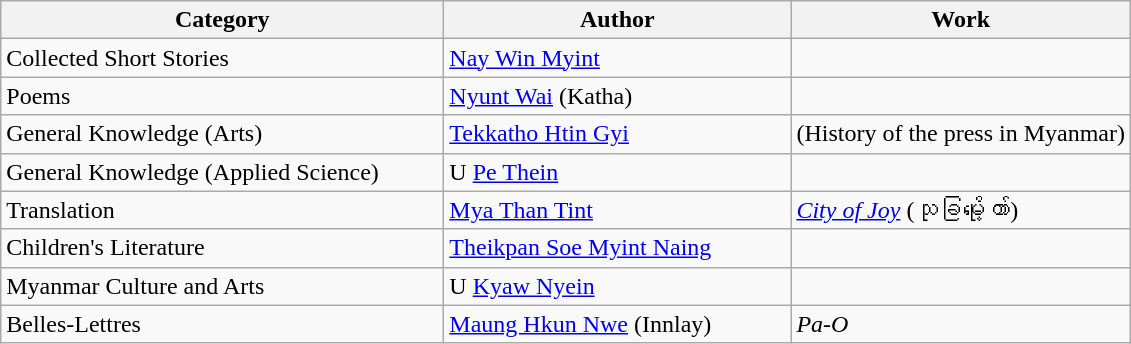<table class=wikitable>
<tr>
<th style="width:18em;">Category</th>
<th style="width:14em;">Author</th>
<th>Work</th>
</tr>
<tr>
<td>Collected Short Stories</td>
<td><a href='#'>Nay Win Myint</a></td>
<td><em></em></td>
</tr>
<tr>
<td>Poems</td>
<td><a href='#'>Nyunt Wai</a> (Katha)</td>
<td><em></em></td>
</tr>
<tr>
<td>General Knowledge (Arts)</td>
<td><a href='#'>Tekkatho Htin Gyi</a></td>
<td><em></em> (History of the press in Myanmar)</td>
</tr>
<tr>
<td>General Knowledge (Applied Science)</td>
<td>U <a href='#'>Pe Thein</a></td>
<td><em></em></td>
</tr>
<tr>
<td>Translation</td>
<td><a href='#'>Mya Than Tint</a></td>
<td><em><a href='#'>City of Joy</a></em> (သုခမြို့တော်)</td>
</tr>
<tr>
<td>Children's Literature</td>
<td><a href='#'>Theikpan Soe Myint Naing</a></td>
<td><em></em></td>
</tr>
<tr>
<td>Myanmar Culture and Arts</td>
<td>U <a href='#'>Kyaw Nyein</a></td>
<td><em></em></td>
</tr>
<tr>
<td>Belles-Lettres</td>
<td><a href='#'>Maung Hkun Nwe</a> (Innlay)</td>
<td><em>Pa-O</em></td>
</tr>
</table>
